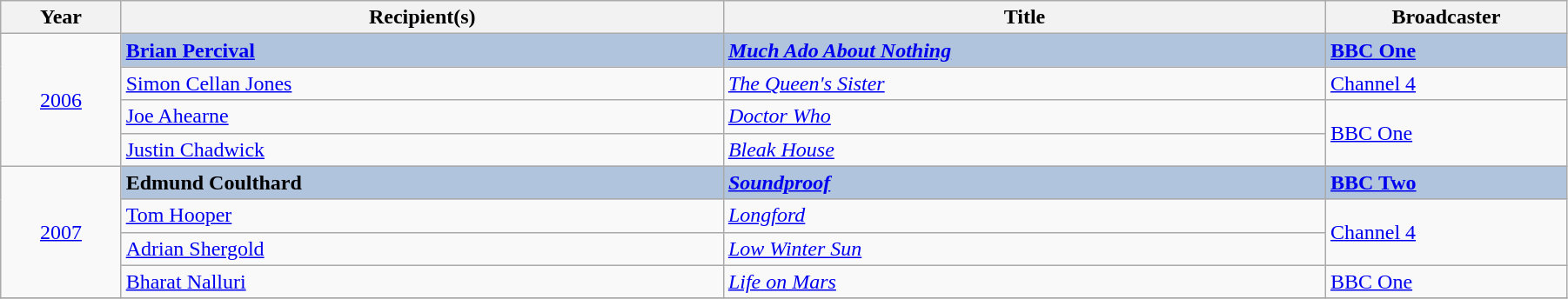<table class="wikitable" width="95%">
<tr>
<th width=5%>Year</th>
<th width=25%><strong>Recipient(s)</strong></th>
<th width=25%>Title</th>
<th width=10%><strong>Broadcaster</strong></th>
</tr>
<tr>
<td rowspan="4" style="text-align:center;"><a href='#'>2006</a></td>
<td style="background:#B0C4DE;"><strong><a href='#'>Brian Percival</a></strong></td>
<td style="background:#B0C4DE;"><strong><em><a href='#'>Much Ado About Nothing</a></em></strong></td>
<td style="background:#B0C4DE;"><strong><a href='#'>BBC One</a></strong></td>
</tr>
<tr>
<td><a href='#'>Simon Cellan Jones</a></td>
<td><em><a href='#'>The Queen's Sister</a></em></td>
<td><a href='#'>Channel 4</a></td>
</tr>
<tr>
<td><a href='#'>Joe Ahearne</a></td>
<td><em><a href='#'>Doctor Who</a></em></td>
<td rowspan="2"><a href='#'>BBC One</a></td>
</tr>
<tr>
<td><a href='#'>Justin Chadwick</a></td>
<td><em><a href='#'>Bleak House</a></em></td>
</tr>
<tr>
<td rowspan="4" style="text-align:center;"><a href='#'>2007</a></td>
<td style="background:#B0C4DE;"><strong>Edmund Coulthard</strong></td>
<td style="background:#B0C4DE;"><strong><em><a href='#'>Soundproof</a></em></strong></td>
<td style="background:#B0C4DE;"><strong><a href='#'>BBC Two</a></strong></td>
</tr>
<tr>
<td><a href='#'>Tom Hooper</a></td>
<td><em><a href='#'>Longford</a></em></td>
<td rowspan="2"><a href='#'>Channel 4</a></td>
</tr>
<tr>
<td><a href='#'>Adrian Shergold</a></td>
<td><em><a href='#'>Low Winter Sun</a></em></td>
</tr>
<tr>
<td><a href='#'>Bharat Nalluri</a></td>
<td><em><a href='#'>Life on Mars</a></em></td>
<td><a href='#'>BBC One</a></td>
</tr>
<tr>
</tr>
</table>
